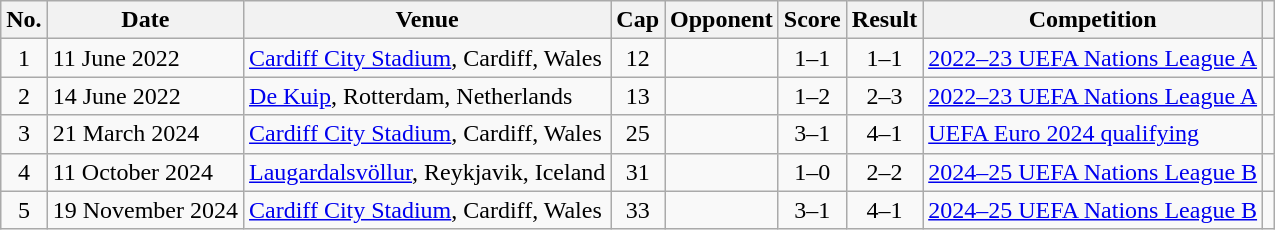<table class="wikitable sortable">
<tr>
<th scope="col">No.</th>
<th scope="col">Date</th>
<th scope="col">Venue</th>
<th scope="col">Cap</th>
<th scope="col">Opponent</th>
<th scope="col">Score</th>
<th scope="col">Result</th>
<th scope="col">Competition</th>
<th scope="col" class="unsortable"></th>
</tr>
<tr>
<td style="text-align: center;">1</td>
<td>11 June 2022</td>
<td><a href='#'>Cardiff City Stadium</a>, Cardiff, Wales</td>
<td style="text-align: center;">12</td>
<td></td>
<td style="text-align: center;">1–1</td>
<td style="text-align: center;">1–1</td>
<td><a href='#'>2022–23 UEFA Nations League A</a></td>
<td style="text-align: center;"></td>
</tr>
<tr>
<td style="text-align: center;">2</td>
<td>14 June 2022</td>
<td><a href='#'>De Kuip</a>, Rotterdam, Netherlands</td>
<td style="text-align: center;">13</td>
<td></td>
<td style="text-align: center;">1–2</td>
<td style="text-align: center;">2–3</td>
<td><a href='#'>2022–23 UEFA Nations League A</a></td>
<td style="text-align: center;"></td>
</tr>
<tr>
<td style="text-align: center;">3</td>
<td>21 March 2024</td>
<td><a href='#'>Cardiff City Stadium</a>, Cardiff, Wales</td>
<td style="text-align: center;">25</td>
<td></td>
<td style="text-align: center;">3–1</td>
<td style="text-align: center;">4–1</td>
<td><a href='#'>UEFA Euro 2024 qualifying</a></td>
<td style="text-align: center;"></td>
</tr>
<tr>
<td style="text-align: center;">4</td>
<td>11 October 2024</td>
<td><a href='#'>Laugardalsvöllur</a>, Reykjavik, Iceland</td>
<td style="text-align: center;">31</td>
<td></td>
<td style="text-align: center;">1–0</td>
<td style="text-align: center;">2–2</td>
<td><a href='#'>2024–25 UEFA Nations League B</a></td>
<td style="text-align: center;"></td>
</tr>
<tr>
<td style="text-align: center;">5</td>
<td>19 November 2024</td>
<td><a href='#'>Cardiff City Stadium</a>, Cardiff, Wales</td>
<td style="text-align: center;">33</td>
<td></td>
<td style="text-align: center;">3–1</td>
<td style="text-align: center;">4–1</td>
<td><a href='#'>2024–25 UEFA Nations League B</a></td>
<td style="text-align: center;"></td>
</tr>
</table>
